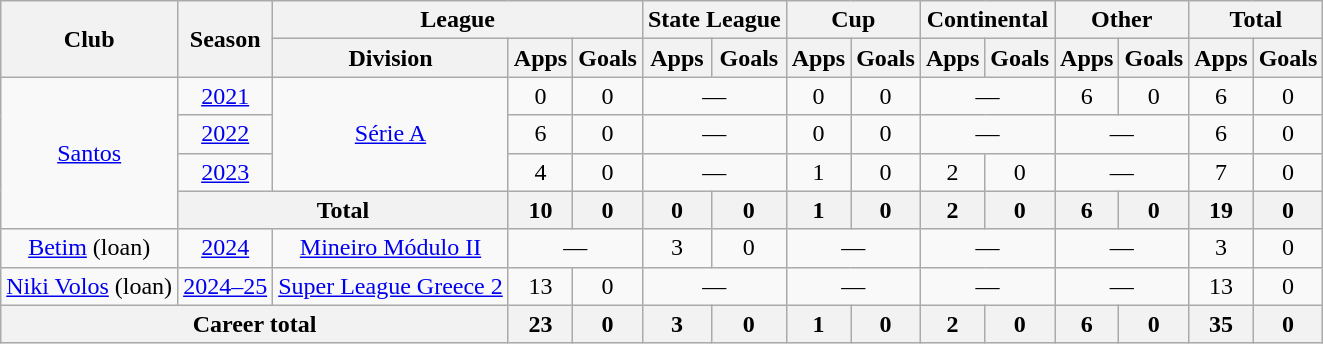<table class="wikitable" style="text-align: center;">
<tr>
<th rowspan="2">Club</th>
<th rowspan="2">Season</th>
<th colspan="3">League</th>
<th colspan="2">State League</th>
<th colspan="2">Cup</th>
<th colspan="2">Continental</th>
<th colspan="2">Other</th>
<th colspan="2">Total</th>
</tr>
<tr>
<th>Division</th>
<th>Apps</th>
<th>Goals</th>
<th>Apps</th>
<th>Goals</th>
<th>Apps</th>
<th>Goals</th>
<th>Apps</th>
<th>Goals</th>
<th>Apps</th>
<th>Goals</th>
<th>Apps</th>
<th>Goals</th>
</tr>
<tr>
<td rowspan=4><a href='#'>Santos</a></td>
<td><a href='#'>2021</a></td>
<td rowspan=3><a href='#'>Série A</a></td>
<td>0</td>
<td>0</td>
<td colspan="2">—</td>
<td>0</td>
<td>0</td>
<td colspan="2">—</td>
<td>6</td>
<td>0</td>
<td>6</td>
<td>0</td>
</tr>
<tr>
<td><a href='#'>2022</a></td>
<td>6</td>
<td>0</td>
<td colspan="2">—</td>
<td>0</td>
<td>0</td>
<td colspan="2">—</td>
<td colspan="2">—</td>
<td>6</td>
<td>0</td>
</tr>
<tr>
<td><a href='#'>2023</a></td>
<td>4</td>
<td>0</td>
<td colspan="2">—</td>
<td>1</td>
<td>0</td>
<td>2</td>
<td>0</td>
<td colspan="2">—</td>
<td>7</td>
<td>0</td>
</tr>
<tr>
<th colspan="2">Total</th>
<th>10</th>
<th>0</th>
<th>0</th>
<th>0</th>
<th>1</th>
<th>0</th>
<th>2</th>
<th>0</th>
<th>6</th>
<th>0</th>
<th>19</th>
<th>0</th>
</tr>
<tr>
<td><a href='#'>Betim</a> (loan)</td>
<td><a href='#'>2024</a></td>
<td><a href='#'>Mineiro Módulo II</a></td>
<td colspan="2">—</td>
<td>3</td>
<td>0</td>
<td colspan="2">—</td>
<td colspan="2">—</td>
<td colspan="2">—</td>
<td>3</td>
<td>0</td>
</tr>
<tr>
<td><a href='#'>Niki Volos</a> (loan)</td>
<td><a href='#'>2024–25</a></td>
<td><a href='#'>Super League Greece 2</a></td>
<td>13</td>
<td>0</td>
<td colspan="2">—</td>
<td colspan="2">—</td>
<td colspan="2">—</td>
<td colspan="2">—</td>
<td>13</td>
<td>0</td>
</tr>
<tr>
<th colspan="3"><strong>Career total</strong></th>
<th>23</th>
<th>0</th>
<th>3</th>
<th>0</th>
<th>1</th>
<th>0</th>
<th>2</th>
<th>0</th>
<th>6</th>
<th>0</th>
<th>35</th>
<th>0</th>
</tr>
</table>
